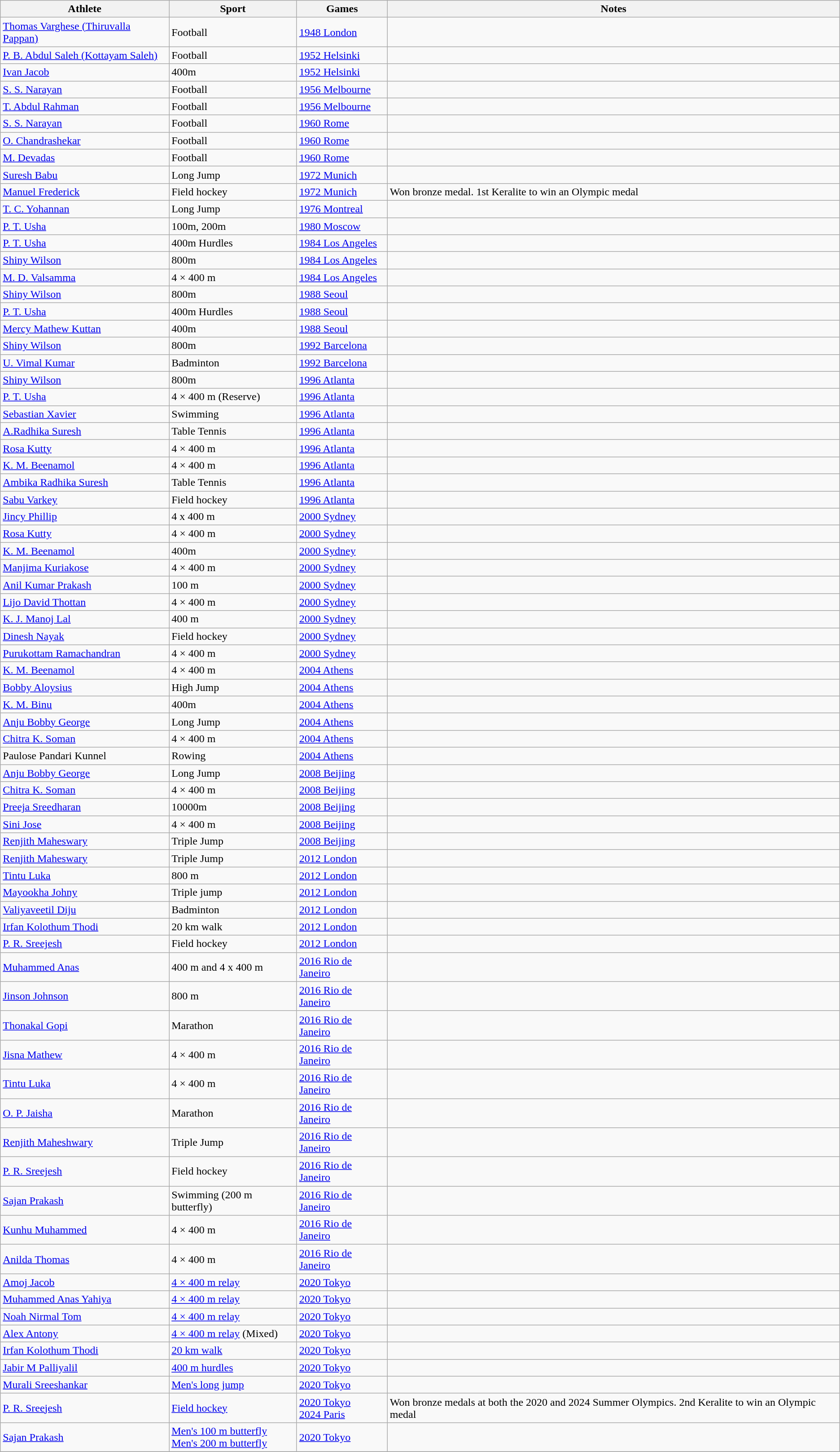<table class="wikitable">
<tr>
<th>Athlete</th>
<th>Sport</th>
<th>Games</th>
<th>Notes</th>
</tr>
<tr>
<td><a href='#'>Thomas Varghese (Thiruvalla Pappan)</a></td>
<td>Football</td>
<td><a href='#'>1948 London</a></td>
<td></td>
</tr>
<tr>
<td><a href='#'>P. B. Abdul Saleh (Kottayam Saleh)</a></td>
<td>Football</td>
<td><a href='#'>1952 Helsinki</a></td>
<td></td>
</tr>
<tr>
<td><a href='#'>Ivan Jacob</a></td>
<td>400m</td>
<td><a href='#'>1952 Helsinki</a></td>
<td></td>
</tr>
<tr>
<td><a href='#'>S. S. Narayan</a></td>
<td>Football</td>
<td><a href='#'>1956 Melbourne</a></td>
<td></td>
</tr>
<tr>
<td><a href='#'>T. Abdul Rahman</a></td>
<td>Football</td>
<td><a href='#'>1956 Melbourne</a></td>
<td></td>
</tr>
<tr>
<td><a href='#'>S. S. Narayan</a></td>
<td>Football</td>
<td><a href='#'>1960 Rome</a></td>
<td></td>
</tr>
<tr>
<td><a href='#'>O. Chandrashekar</a></td>
<td>Football</td>
<td><a href='#'>1960 Rome</a></td>
<td></td>
</tr>
<tr>
<td><a href='#'>M. Devadas</a></td>
<td>Football</td>
<td><a href='#'>1960 Rome</a></td>
<td></td>
</tr>
<tr>
<td><a href='#'>Suresh Babu</a></td>
<td>Long Jump</td>
<td><a href='#'>1972 Munich</a></td>
<td></td>
</tr>
<tr>
<td><a href='#'>Manuel Frederick</a></td>
<td>Field hockey</td>
<td><a href='#'>1972 Munich</a></td>
<td>Won bronze medal. 1st Keralite to win an Olympic medal</td>
</tr>
<tr>
<td><a href='#'>T. C. Yohannan</a></td>
<td>Long Jump</td>
<td><a href='#'>1976 Montreal</a></td>
<td></td>
</tr>
<tr>
<td><a href='#'>P. T. Usha</a></td>
<td>100m, 200m</td>
<td><a href='#'>1980 Moscow</a></td>
<td></td>
</tr>
<tr>
<td><a href='#'>P. T. Usha</a></td>
<td>400m Hurdles</td>
<td><a href='#'>1984 Los Angeles</a></td>
<td></td>
</tr>
<tr>
<td><a href='#'>Shiny Wilson</a></td>
<td>800m</td>
<td><a href='#'>1984 Los Angeles</a></td>
<td></td>
</tr>
<tr>
<td><a href='#'>M. D. Valsamma</a></td>
<td>4 × 400 m</td>
<td><a href='#'>1984 Los Angeles</a></td>
<td></td>
</tr>
<tr>
<td><a href='#'>Shiny Wilson</a></td>
<td>800m</td>
<td><a href='#'>1988 Seoul</a></td>
<td></td>
</tr>
<tr>
<td><a href='#'>P. T. Usha</a></td>
<td>400m Hurdles</td>
<td><a href='#'>1988 Seoul</a></td>
<td></td>
</tr>
<tr>
<td><a href='#'>Mercy Mathew Kuttan</a></td>
<td>400m</td>
<td><a href='#'>1988 Seoul</a></td>
<td></td>
</tr>
<tr>
<td><a href='#'>Shiny Wilson</a></td>
<td>800m</td>
<td><a href='#'>1992 Barcelona</a></td>
<td></td>
</tr>
<tr>
<td><a href='#'>U. Vimal Kumar</a></td>
<td>Badminton</td>
<td><a href='#'>1992 Barcelona</a></td>
<td></td>
</tr>
<tr>
<td><a href='#'>Shiny Wilson</a></td>
<td>800m</td>
<td><a href='#'>1996 Atlanta</a></td>
<td></td>
</tr>
<tr>
<td><a href='#'>P. T. Usha</a></td>
<td>4 × 400 m (Reserve)</td>
<td><a href='#'>1996 Atlanta</a></td>
<td></td>
</tr>
<tr>
<td><a href='#'>Sebastian Xavier</a></td>
<td>Swimming</td>
<td><a href='#'>1996 Atlanta</a></td>
<td></td>
</tr>
<tr>
<td><a href='#'>A.Radhika Suresh</a></td>
<td>Table Tennis</td>
<td><a href='#'>1996 Atlanta</a></td>
<td></td>
</tr>
<tr>
<td><a href='#'>Rosa Kutty</a></td>
<td>4 × 400 m</td>
<td><a href='#'>1996 Atlanta</a></td>
<td></td>
</tr>
<tr>
<td><a href='#'>K. M. Beenamol</a></td>
<td>4 × 400 m</td>
<td><a href='#'>1996 Atlanta</a></td>
<td></td>
</tr>
<tr>
<td><a href='#'>Ambika Radhika Suresh</a></td>
<td>Table Tennis</td>
<td><a href='#'>1996 Atlanta</a></td>
</tr>
<tr>
<td><a href='#'>Sabu Varkey</a></td>
<td>Field hockey</td>
<td><a href='#'>1996 Atlanta</a></td>
<td></td>
</tr>
<tr>
<td><a href='#'>Jincy Phillip</a></td>
<td>4 x 400 m</td>
<td><a href='#'>2000 Sydney</a></td>
<td></td>
</tr>
<tr>
<td><a href='#'>Rosa Kutty</a></td>
<td>4 × 400 m</td>
<td><a href='#'>2000 Sydney</a></td>
<td></td>
</tr>
<tr>
<td><a href='#'>K. M. Beenamol</a></td>
<td>400m</td>
<td><a href='#'>2000 Sydney</a></td>
<td></td>
</tr>
<tr>
<td><a href='#'>Manjima Kuriakose</a></td>
<td>4 × 400 m</td>
<td><a href='#'>2000 Sydney</a></td>
<td></td>
</tr>
<tr>
<td><a href='#'>Anil Kumar Prakash</a></td>
<td>100 m</td>
<td><a href='#'>2000 Sydney</a></td>
<td></td>
</tr>
<tr>
<td><a href='#'>Lijo David Thottan</a></td>
<td>4 × 400 m</td>
<td><a href='#'>2000 Sydney</a></td>
<td></td>
</tr>
<tr>
<td><a href='#'>K. J. Manoj Lal</a></td>
<td>400 m</td>
<td><a href='#'>2000 Sydney</a></td>
<td></td>
</tr>
<tr>
<td><a href='#'>Dinesh Nayak</a></td>
<td>Field hockey</td>
<td><a href='#'>2000 Sydney</a></td>
<td></td>
</tr>
<tr>
<td><a href='#'>Purukottam Ramachandran</a></td>
<td>4 × 400 m</td>
<td><a href='#'>2000 Sydney</a></td>
<td></td>
</tr>
<tr>
<td><a href='#'>K. M. Beenamol</a></td>
<td>4 × 400 m</td>
<td><a href='#'>2004 Athens</a></td>
<td></td>
</tr>
<tr>
<td><a href='#'>Bobby Aloysius</a></td>
<td>High Jump</td>
<td><a href='#'>2004 Athens</a></td>
<td></td>
</tr>
<tr>
<td><a href='#'>K. M. Binu</a></td>
<td>400m</td>
<td><a href='#'>2004 Athens</a></td>
<td></td>
</tr>
<tr>
<td><a href='#'>Anju Bobby George</a></td>
<td>Long Jump</td>
<td><a href='#'>2004 Athens</a></td>
<td></td>
</tr>
<tr>
<td><a href='#'>Chitra K. Soman</a></td>
<td>4 × 400 m</td>
<td><a href='#'>2004 Athens</a></td>
<td></td>
</tr>
<tr>
<td>Paulose Pandari Kunnel</td>
<td>Rowing</td>
<td><a href='#'>2004 Athens</a></td>
<td></td>
</tr>
<tr>
<td><a href='#'>Anju Bobby George</a></td>
<td>Long Jump</td>
<td><a href='#'>2008 Beijing</a></td>
<td></td>
</tr>
<tr>
<td><a href='#'>Chitra K. Soman</a></td>
<td>4 × 400 m</td>
<td><a href='#'>2008 Beijing</a></td>
<td></td>
</tr>
<tr>
<td><a href='#'>Preeja Sreedharan</a></td>
<td>10000m</td>
<td><a href='#'>2008 Beijing</a></td>
<td></td>
</tr>
<tr>
<td><a href='#'>Sini Jose</a></td>
<td>4 × 400 m</td>
<td><a href='#'>2008 Beijing</a></td>
<td></td>
</tr>
<tr>
<td><a href='#'>Renjith Maheswary</a></td>
<td>Triple Jump</td>
<td><a href='#'>2008 Beijing</a></td>
<td></td>
</tr>
<tr>
<td><a href='#'>Renjith Maheswary</a></td>
<td>Triple Jump</td>
<td><a href='#'>2012 London</a></td>
<td></td>
</tr>
<tr>
<td><a href='#'>Tintu Luka</a></td>
<td>800 m</td>
<td><a href='#'>2012 London</a></td>
<td></td>
</tr>
<tr>
<td><a href='#'>Mayookha Johny</a></td>
<td>Triple jump</td>
<td><a href='#'>2012 London</a></td>
<td></td>
</tr>
<tr>
<td><a href='#'>Valiyaveetil Diju</a></td>
<td>Badminton</td>
<td><a href='#'>2012 London</a></td>
<td></td>
</tr>
<tr>
<td><a href='#'>Irfan Kolothum Thodi</a></td>
<td>20 km walk</td>
<td><a href='#'>2012 London</a></td>
<td></td>
</tr>
<tr>
<td><a href='#'>P. R. Sreejesh</a></td>
<td>Field hockey</td>
<td><a href='#'>2012 London</a></td>
<td></td>
</tr>
<tr>
<td><a href='#'>Muhammed Anas</a></td>
<td>400 m and 4 x 400 m</td>
<td><a href='#'>2016 Rio de Janeiro</a></td>
<td></td>
</tr>
<tr>
<td><a href='#'>Jinson Johnson</a></td>
<td>800 m</td>
<td><a href='#'>2016 Rio de Janeiro</a></td>
<td></td>
</tr>
<tr>
<td><a href='#'>Thonakal Gopi</a></td>
<td>Marathon</td>
<td><a href='#'>2016 Rio de Janeiro</a></td>
<td></td>
</tr>
<tr>
<td><a href='#'>Jisna Mathew</a></td>
<td>4 × 400 m</td>
<td><a href='#'>2016 Rio de Janeiro</a></td>
<td></td>
</tr>
<tr>
<td><a href='#'>Tintu Luka</a></td>
<td>4 × 400 m</td>
<td><a href='#'>2016 Rio de Janeiro</a></td>
<td></td>
</tr>
<tr>
<td><a href='#'>O. P. Jaisha</a></td>
<td>Marathon</td>
<td><a href='#'>2016 Rio de Janeiro</a></td>
<td></td>
</tr>
<tr>
<td><a href='#'>Renjith Maheshwary</a></td>
<td>Triple Jump</td>
<td><a href='#'>2016 Rio de Janeiro</a></td>
<td></td>
</tr>
<tr>
<td><a href='#'>P. R. Sreejesh</a></td>
<td>Field hockey</td>
<td><a href='#'>2016 Rio de Janeiro</a></td>
<td></td>
</tr>
<tr>
<td><a href='#'>Sajan Prakash</a></td>
<td>Swimming (200 m butterfly)</td>
<td><a href='#'>2016 Rio de Janeiro</a></td>
<td></td>
</tr>
<tr>
<td><a href='#'>Kunhu Muhammed</a></td>
<td>4 × 400 m</td>
<td><a href='#'>2016 Rio de Janeiro</a></td>
<td></td>
</tr>
<tr>
<td><a href='#'>Anilda Thomas</a></td>
<td>4 × 400 m</td>
<td><a href='#'>2016 Rio de Janeiro</a></td>
<td></td>
</tr>
<tr>
<td><a href='#'>Amoj Jacob</a></td>
<td><a href='#'>4 × 400 m relay</a></td>
<td><a href='#'>2020 Tokyo</a></td>
<td></td>
</tr>
<tr>
<td><a href='#'>Muhammed Anas Yahiya</a></td>
<td><a href='#'>4 × 400 m relay</a></td>
<td><a href='#'>2020 Tokyo</a></td>
<td></td>
</tr>
<tr>
<td><a href='#'>Noah Nirmal Tom</a></td>
<td><a href='#'>4 × 400 m relay</a></td>
<td><a href='#'>2020 Tokyo</a></td>
<td></td>
</tr>
<tr>
<td><a href='#'>Alex Antony</a></td>
<td><a href='#'>4 × 400 m relay</a> (Mixed)</td>
<td><a href='#'>2020 Tokyo</a></td>
<td></td>
</tr>
<tr>
<td><a href='#'>Irfan Kolothum Thodi</a></td>
<td><a href='#'>20 km walk</a></td>
<td><a href='#'>2020 Tokyo</a></td>
<td></td>
</tr>
<tr>
<td><a href='#'>Jabir M Palliyalil</a></td>
<td><a href='#'>400 m hurdles</a></td>
<td><a href='#'>2020 Tokyo</a></td>
<td></td>
</tr>
<tr>
<td><a href='#'>Murali Sreeshankar</a></td>
<td><a href='#'>Men's long jump</a></td>
<td><a href='#'>2020 Tokyo</a></td>
<td></td>
</tr>
<tr>
<td><a href='#'>P. R. Sreejesh</a></td>
<td><a href='#'>Field hockey</a></td>
<td><a href='#'>2020 Tokyo</a><br><a href='#'>2024 Paris</a></td>
<td>Won bronze medals at both the 2020 and 2024 Summer Olympics. 2nd Keralite to win an Olympic medal</td>
</tr>
<tr>
<td><a href='#'>Sajan Prakash</a></td>
<td><a href='#'>Men's 100 m butterfly</a><br><a href='#'>Men's 200 m butterfly</a></td>
<td><a href='#'>2020 Tokyo</a></td>
<td></td>
</tr>
<tr>
</tr>
</table>
